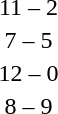<table style="text-align:center">
<tr>
<th width=200></th>
<th width=100></th>
<th width=200></th>
</tr>
<tr>
<td align=right><strong></strong></td>
<td>11 – 2</td>
<td align=left></td>
</tr>
<tr>
<td align=right><strong></strong></td>
<td>7 – 5</td>
<td align=left></td>
</tr>
<tr>
<td align=right><strong></strong></td>
<td>12 – 0</td>
<td align=left></td>
</tr>
<tr>
<td align=right></td>
<td>8 – 9</td>
<td align=left><strong></strong></td>
</tr>
</table>
